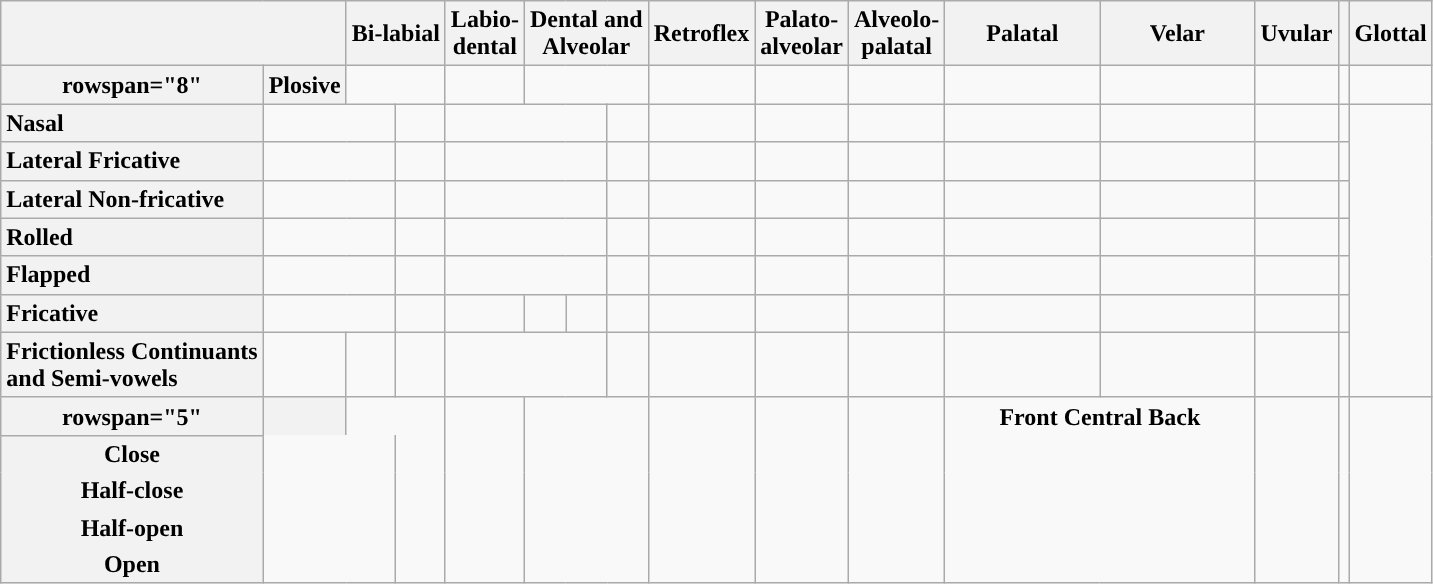<table class="wikitable nowrap" style="text-align: center;">
<tr>
<th colspan="2"></th>
<th colspan="2">Bi-labial</th>
<th>Labio-<br>dental</th>
<th colspan="3">Dental and <br>Alveolar</th>
<th>Retroflex</th>
<th>Palato-<br>alveolar</th>
<th>Alveolo-<br>palatal</th>
<th style="min-width: 6em; max-width: 6em;">Palatal</th>
<th style="min-width: 6em; max-width: 6em;">Velar</th>
<th>Uvular</th>
<th></th>
<th>Glottal</th>
</tr>
<tr>
<th>rowspan="8" </th>
<th style="text-align: left;">Plosive</th>
<td colspan="2"></td>
<td></td>
<td colspan="3"></td>
<td></td>
<td></td>
<td></td>
<td style="text-align: left;"></td>
<td style="text-align: right;"></td>
<td></td>
<td></td>
<td></td>
</tr>
<tr>
<th style="text-align: left;">Nasal</th>
<td colspan="2"></td>
<td></td>
<td colspan="3"></td>
<td></td>
<td></td>
<td></td>
<td style="text-align: left;"></td>
<td style="text-align: right;"></td>
<td></td>
<td></td>
<td></td>
</tr>
<tr>
<th style="text-align: left;">Lateral Fricative</th>
<td colspan="2"></td>
<td></td>
<td colspan="3"></td>
<td></td>
<td></td>
<td></td>
<td></td>
<td></td>
<td></td>
<td></td>
<td></td>
</tr>
<tr>
<th style="text-align: left;">Lateral Non-fricative</th>
<td colspan="2"></td>
<td></td>
<td colspan="3"></td>
<td></td>
<td></td>
<td></td>
<td style="text-align: left;"></td>
<td></td>
<td></td>
<td></td>
<td></td>
</tr>
<tr>
<th style="text-align: left;">Rolled</th>
<td colspan="2"></td>
<td></td>
<td colspan="3"></td>
<td></td>
<td></td>
<td></td>
<td></td>
<td></td>
<td></td>
<td></td>
<td></td>
</tr>
<tr>
<th style="text-align: left;">Flapped</th>
<td colspan="2"></td>
<td></td>
<td colspan="3"></td>
<td></td>
<td></td>
<td></td>
<td></td>
<td></td>
<td></td>
<td></td>
<td></td>
</tr>
<tr>
<th style="text-align: left;">Fricative</th>
<td colspan="2"></td>
<td></td>
<td></td>
<td></td>
<td></td>
<td></td>
<td></td>
<td></td>
<td style="text-align: left;"></td>
<td style="text-align: right;"></td>
<td></td>
<td></td>
<td></td>
</tr>
<tr>
<th style="text-align: left;">Frictionless Continuants <br>and Semi-vowels</th>
<td></td>
<td></td>
<td></td>
<td colspan="3" style="text-align: right;"></td>
<td></td>
<td></td>
<td></td>
<td style="text-align: left;"></td>
<td style="text-align: right;"></td>
<td></td>
<td></td>
<td></td>
</tr>
<tr>
<th>rowspan="5" </th>
<th style="border: none;"></th>
<td colspan="2" style="border-bottom: none;"></td>
<td rowspan="5"></td>
<td colspan="3" rowspan="5"></td>
<td rowspan="5"></td>
<td rowspan="5"></td>
<td rowspan="5"></td>
<td colspan="2" style="border: none;"><div><strong>Front</strong> <strong>Central</strong> <strong>Back</strong></div></td>
<td rowspan="5"></td>
<td rowspan="5"></td>
<td rowspan="5"></td>
</tr>
<tr>
<th style="border: none;">Close</th>
<td colspan="2" rowspan="4" style="vertical-align: top; border-top: none;"><div></div><br><div> </div>
<div></div>
<div> </div>
<div></div>
<div> </div>
<div></div></td>
<td colspan="2" rowspan="4" class="wrap" style="vertical-align: top; text-align: right; border-top: none;"><div></div><br><div> </div>
<div></div>
<div><span> </span><span> </span></div>
<div></div>
<div><span> </span></div>
<div></div></td>
</tr>
<tr>
<th style="border: none;">Half-close</th>
</tr>
<tr>
<th style="border: none;">Half-open</th>
</tr>
<tr>
<th style="border: none;">Open</th>
</tr>
</table>
